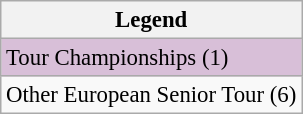<table class="wikitable" style="font-size:95%;">
<tr>
<th>Legend</th>
</tr>
<tr style="background:thistle;">
<td>Tour Championships (1)</td>
</tr>
<tr>
<td>Other European Senior Tour (6)</td>
</tr>
</table>
